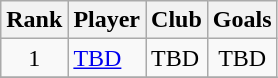<table class="wikitable" style="text-align:center">
<tr>
<th>Rank</th>
<th>Player</th>
<th>Club</th>
<th>Goals</th>
</tr>
<tr>
<td>1</td>
<td style="text-align:left;"><a href='#'>TBD</a></td>
<td style="text-align:left;">TBD</td>
<td>TBD</td>
</tr>
<tr>
</tr>
</table>
